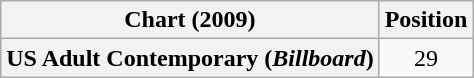<table class="wikitable plainrowheaders" style="text-align:center">
<tr>
<th>Chart (2009)</th>
<th>Position</th>
</tr>
<tr>
<th scope="row">US Adult Contemporary (<em>Billboard</em>)</th>
<td>29</td>
</tr>
</table>
